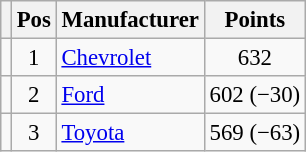<table class="wikitable" style="font-size: 95%;">
<tr>
<th></th>
<th>Pos</th>
<th>Manufacturer</th>
<th>Points</th>
</tr>
<tr>
<td align="left"></td>
<td style="text-align:center;">1</td>
<td><a href='#'>Chevrolet</a></td>
<td style="text-align:center;">632</td>
</tr>
<tr>
<td align="left"></td>
<td style="text-align:center;">2</td>
<td><a href='#'>Ford</a></td>
<td style="text-align:center;">602 (−30)</td>
</tr>
<tr>
<td align="left"></td>
<td style="text-align:center;">3</td>
<td><a href='#'>Toyota</a></td>
<td style="text-align:center;">569 (−63)</td>
</tr>
</table>
